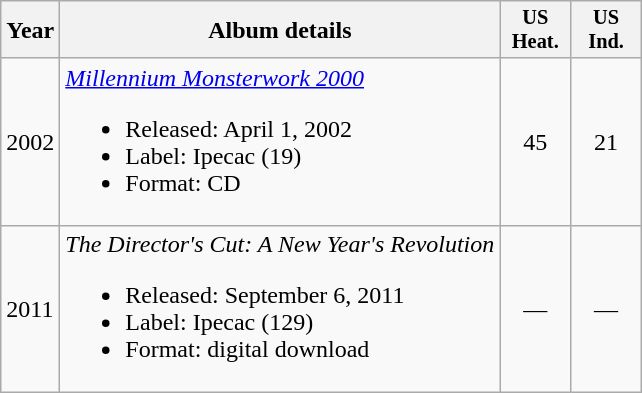<table class="wikitable">
<tr>
<th>Year</th>
<th>Album details</th>
<th style="width:3em;font-size:85%;">US<br>Heat.</th>
<th style="width:3em;font-size:85%;">US<br>Ind.<br></th>
</tr>
<tr>
<td>2002</td>
<td style="text-align:left;"><em><a href='#'>Millennium Monsterwork 2000</a></em><br><ul><li>Released: April 1, 2002</li><li>Label: Ipecac (19)</li><li>Format: CD</li></ul></td>
<td style="text-align:center;">45</td>
<td style="text-align:center;">21</td>
</tr>
<tr>
<td>2011</td>
<td style="text-align:left;"><em>The Director's Cut: A New Year's Revolution</em><br><ul><li>Released: September 6, 2011</li><li>Label: Ipecac (129)</li><li>Format: digital download</li></ul></td>
<td style="text-align:center;">—</td>
<td style="text-align:center;">—</td>
</tr>
</table>
